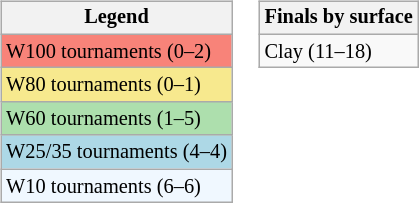<table>
<tr valign=top>
<td><br><table class=wikitable style="font-size:85%;">
<tr>
<th>Legend</th>
</tr>
<tr style="background:#f88379;">
<td>W100 tournaments (0–2)</td>
</tr>
<tr style="background:#f7e98e;">
<td>W80 tournaments (0–1)</td>
</tr>
<tr style="background:#addfad;">
<td>W60 tournaments (1–5)</td>
</tr>
<tr style="background:lightblue;">
<td>W25/35 tournaments (4–4)</td>
</tr>
<tr style="background:#f0f8ff;">
<td>W10 tournaments (6–6)</td>
</tr>
</table>
</td>
<td><br><table class=wikitable style="font-size:85%;">
<tr>
<th>Finals by surface</th>
</tr>
<tr>
<td>Clay (11–18)</td>
</tr>
</table>
</td>
</tr>
</table>
